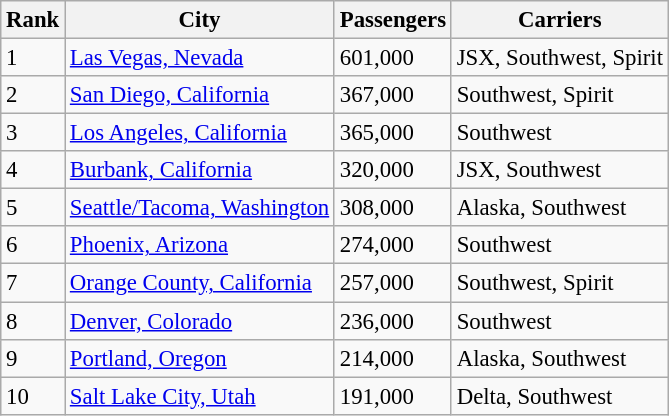<table class="wikitable sortable" style="font-size: 95%" width= align=>
<tr>
<th>Rank</th>
<th>City</th>
<th>Passengers</th>
<th>Carriers</th>
</tr>
<tr>
<td>1</td>
<td> <a href='#'>Las Vegas, Nevada</a></td>
<td>601,000</td>
<td>JSX, Southwest, Spirit</td>
</tr>
<tr>
<td>2</td>
<td> <a href='#'>San Diego, California</a></td>
<td>367,000</td>
<td>Southwest, Spirit</td>
</tr>
<tr>
<td>3</td>
<td> <a href='#'>Los Angeles, California</a></td>
<td>365,000</td>
<td>Southwest</td>
</tr>
<tr>
<td>4</td>
<td> <a href='#'>Burbank, California</a></td>
<td>320,000</td>
<td>JSX, Southwest</td>
</tr>
<tr>
<td>5</td>
<td> <a href='#'>Seattle/Tacoma, Washington</a></td>
<td>308,000</td>
<td>Alaska, Southwest</td>
</tr>
<tr>
<td>6</td>
<td> <a href='#'>Phoenix, Arizona</a></td>
<td>274,000</td>
<td>Southwest</td>
</tr>
<tr>
<td>7</td>
<td> <a href='#'>Orange County, California</a></td>
<td>257,000</td>
<td>Southwest, Spirit</td>
</tr>
<tr>
<td>8</td>
<td> <a href='#'>Denver, Colorado</a></td>
<td>236,000</td>
<td>Southwest</td>
</tr>
<tr>
<td>9</td>
<td> <a href='#'>Portland, Oregon</a></td>
<td>214,000</td>
<td>Alaska, Southwest</td>
</tr>
<tr>
<td>10</td>
<td> <a href='#'>Salt Lake City, Utah</a></td>
<td>191,000</td>
<td>Delta, Southwest</td>
</tr>
</table>
